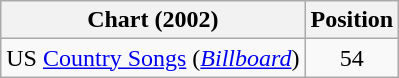<table class="wikitable sortable">
<tr>
<th scope="col">Chart (2002)</th>
<th scope="col">Position</th>
</tr>
<tr>
<td>US <a href='#'>Country Songs</a> (<em><a href='#'>Billboard</a></em>)</td>
<td align="center">54</td>
</tr>
</table>
